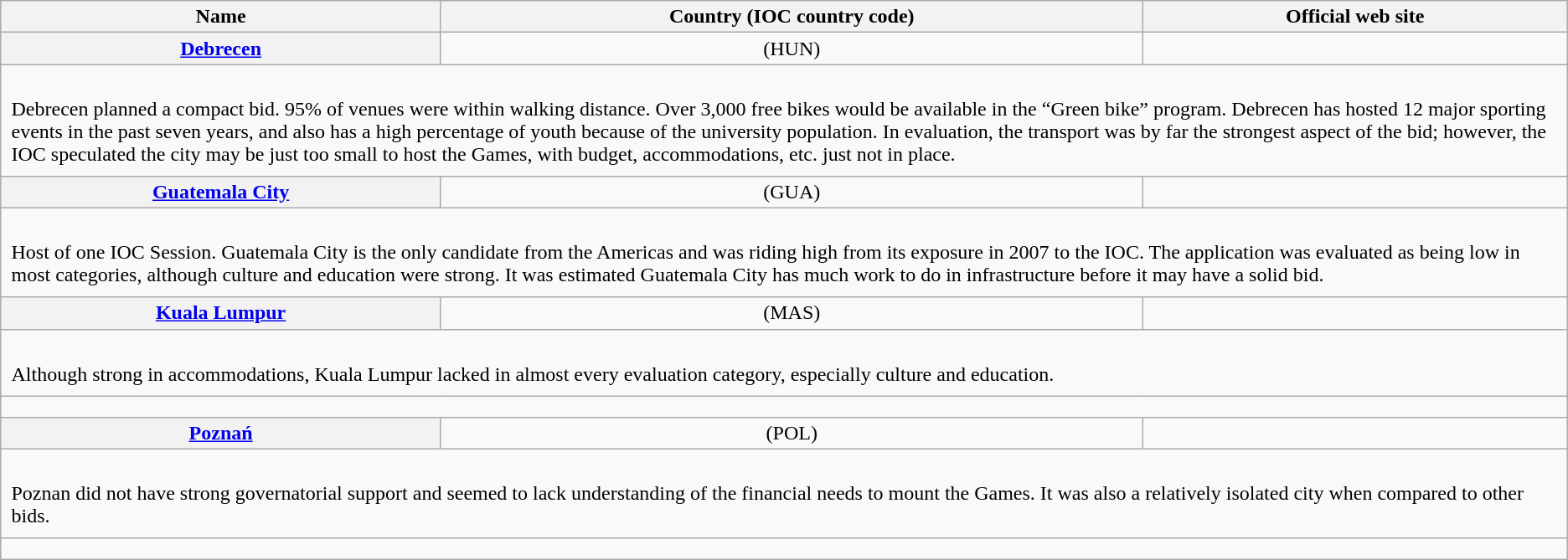<table class="wikitable">
<tr>
<th>Name</th>
<th>Country (IOC country code)</th>
<th>Official web site</th>
</tr>
<tr>
<th><a href='#'>Debrecen</a></th>
<td align="center"><strong></strong> (HUN)</td>
<td align="center"></td>
</tr>
<tr>
<td colspan=3 style="padding:0.5em;"><br>Debrecen planned a compact bid. 95% of venues were within walking distance.  Over 3,000 free bikes would be available in the “Green bike” program.  Debrecen has hosted 12 major sporting events in the past seven years, and also has a high percentage of youth because of the university population. In evaluation, the transport was by far the strongest aspect of the bid; however, the IOC speculated the city may be just too small to host the Games, with budget, accommodations, etc. just not in place.</td>
</tr>
<tr>
<th><a href='#'>Guatemala City</a></th>
<td align="center"><strong></strong> (GUA)</td>
<td align="center"></td>
</tr>
<tr>
<td colspan=3 style="padding:0.5em;"><br>Host of one IOC Session.  Guatemala City is the only candidate from the Americas and was riding high from its exposure in 2007 to the IOC.  The application was evaluated as being low in most categories, although culture and education were strong. It was estimated Guatemala City has much work to do in infrastructure before it may have a solid bid.</td>
</tr>
<tr>
<th><a href='#'>Kuala Lumpur</a></th>
<td align="center"><strong></strong> (MAS)</td>
<td align="center"></td>
</tr>
<tr>
<td colspan=3 style="padding:0.5em;"><br>Although strong in accommodations, Kuala Lumpur lacked in almost every evaluation category, especially culture and education.</td>
</tr>
<tr>
<td colspan=3 style="padding:0.5em;"></td>
</tr>
<tr>
<th><a href='#'>Poznań</a></th>
<td align="center"><strong></strong> (POL)</td>
<td align="center"></td>
</tr>
<tr>
<td colspan=3 style="padding:0.5em;"><br>Poznan did not have strong governatorial support and seemed to lack understanding of the financial needs to mount the Games. It was also a relatively isolated city when compared to other bids.</td>
</tr>
<tr>
<td colspan=3 style="padding:0.5em;"></td>
</tr>
</table>
